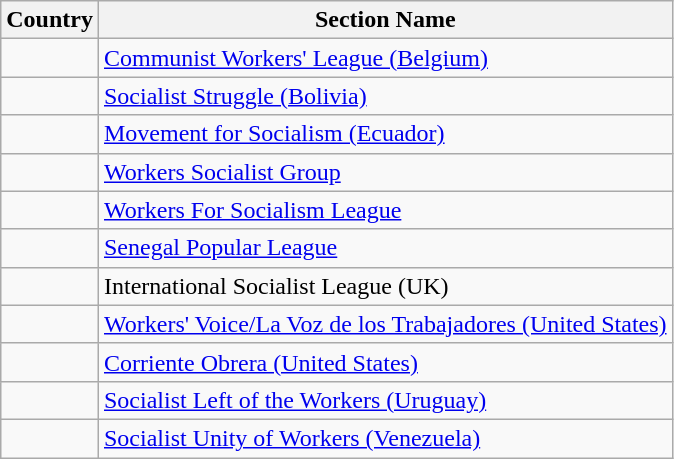<table class="wikitable">
<tr>
<th>Country</th>
<th>Section Name</th>
</tr>
<tr>
<td></td>
<td><a href='#'>Communist Workers' League (Belgium)</a></td>
</tr>
<tr>
<td></td>
<td><a href='#'>Socialist Struggle (Bolivia)</a></td>
</tr>
<tr>
<td></td>
<td><a href='#'>Movement for Socialism (Ecuador)</a></td>
</tr>
<tr>
<td></td>
<td><a href='#'>Workers Socialist Group</a></td>
</tr>
<tr>
<td></td>
<td><a href='#'>Workers For Socialism League</a></td>
</tr>
<tr>
<td></td>
<td><a href='#'>Senegal Popular League</a></td>
</tr>
<tr>
<td></td>
<td>International Socialist League (UK)</td>
</tr>
<tr>
<td></td>
<td><a href='#'>Workers' Voice/La Voz de los Trabajadores (United States)</a></td>
</tr>
<tr>
<td></td>
<td><a href='#'>Corriente Obrera (United States)</a></td>
</tr>
<tr>
<td></td>
<td><a href='#'>Socialist Left of the Workers (Uruguay)</a></td>
</tr>
<tr>
<td></td>
<td><a href='#'>Socialist Unity of Workers (Venezuela)</a></td>
</tr>
</table>
